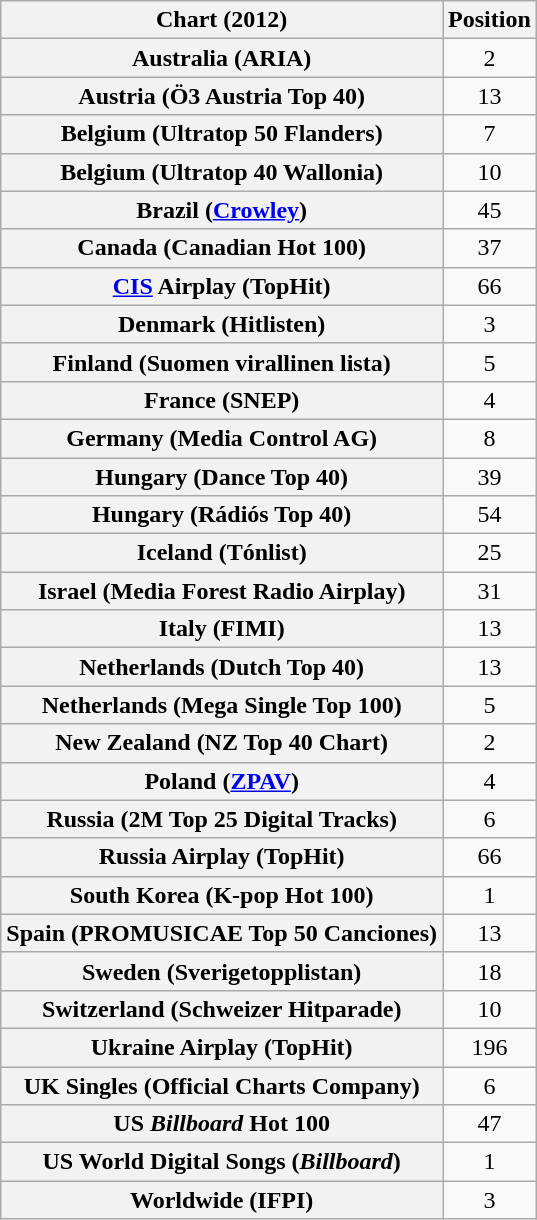<table class="wikitable plainrowheaders sortable">
<tr>
<th scope="col">Chart (2012)</th>
<th scope="col">Position</th>
</tr>
<tr>
<th scope="row">Australia (ARIA)</th>
<td style="text-align:center;">2</td>
</tr>
<tr>
<th scope="row">Austria (Ö3 Austria Top 40)</th>
<td style="text-align:center;">13</td>
</tr>
<tr>
<th scope="row">Belgium (Ultratop 50 Flanders)</th>
<td style="text-align:center;">7</td>
</tr>
<tr>
<th scope="row">Belgium (Ultratop 40 Wallonia)</th>
<td style="text-align:center;">10</td>
</tr>
<tr>
<th scope="row">Brazil (<a href='#'>Crowley</a>)</th>
<td style="text-align:center;">45</td>
</tr>
<tr>
<th scope="row">Canada (Canadian Hot 100)</th>
<td style="text-align:center;">37</td>
</tr>
<tr>
<th scope="row"><a href='#'>CIS</a> Airplay (TopHit)</th>
<td style="text-align:center;">66</td>
</tr>
<tr>
<th scope="row">Denmark (Hitlisten)</th>
<td style="text-align:center;">3</td>
</tr>
<tr>
<th scope="row">Finland (Suomen virallinen lista)</th>
<td style="text-align:center;">5</td>
</tr>
<tr>
<th scope="row">France (SNEP)</th>
<td style="text-align:center;">4</td>
</tr>
<tr>
<th scope="row">Germany (Media Control AG)</th>
<td style="text-align:center;">8</td>
</tr>
<tr>
<th scope="row">Hungary (Dance Top 40)</th>
<td style="text-align:center;">39</td>
</tr>
<tr>
<th scope="row">Hungary (Rádiós Top 40)</th>
<td style="text-align:center;">54</td>
</tr>
<tr>
<th scope="row">Iceland (Tónlist)</th>
<td style="text-align:center;">25</td>
</tr>
<tr>
<th scope="row">Israel (Media Forest Radio Airplay)</th>
<td style="text-align:center;">31</td>
</tr>
<tr>
<th scope="row">Italy (FIMI)</th>
<td style="text-align:center;">13</td>
</tr>
<tr>
<th scope="row">Netherlands (Dutch Top 40)</th>
<td style="text-align:center;">13</td>
</tr>
<tr>
<th scope="row">Netherlands (Mega Single Top 100)</th>
<td style="text-align:center;">5</td>
</tr>
<tr>
<th scope="row">New Zealand (NZ Top 40 Chart)</th>
<td style="text-align:center;">2</td>
</tr>
<tr>
<th scope="row">Poland (<a href='#'>ZPAV</a>)</th>
<td style="text-align:center;">4</td>
</tr>
<tr>
<th scope="row">Russia (2M Top 25 Digital Tracks)</th>
<td style="text-align:center;">6</td>
</tr>
<tr>
<th scope="row">Russia Airplay (TopHit)</th>
<td style="text-align:center;">66</td>
</tr>
<tr>
<th scope="row">South Korea (K-pop Hot 100)</th>
<td style="text-align:center;">1</td>
</tr>
<tr>
<th scope="row">Spain (PROMUSICAE Top 50 Canciones)</th>
<td style="text-align:center;">13</td>
</tr>
<tr>
<th scope="row">Sweden (Sverigetopplistan)</th>
<td style="text-align:center;">18</td>
</tr>
<tr>
<th scope="row">Switzerland (Schweizer Hitparade)</th>
<td style="text-align:center;">10</td>
</tr>
<tr>
<th scope="row">Ukraine Airplay (TopHit)</th>
<td style="text-align:center;">196</td>
</tr>
<tr>
<th scope="row">UK Singles (Official Charts Company)</th>
<td style="text-align:center;">6</td>
</tr>
<tr>
<th scope="row">US <em>Billboard</em> Hot 100</th>
<td style="text-align:center;">47</td>
</tr>
<tr>
<th scope="row">US World Digital Songs (<em>Billboard</em>)</th>
<td style="text-align:center;">1</td>
</tr>
<tr>
<th scope="row">Worldwide (IFPI)</th>
<td style="text-align:center;">3</td>
</tr>
</table>
